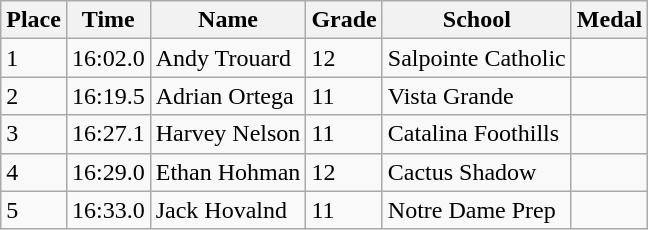<table class="wikitable">
<tr>
<th>Place</th>
<th>Time</th>
<th>Name</th>
<th>Grade</th>
<th>School</th>
<th>Medal</th>
</tr>
<tr>
<td>1</td>
<td>16:02.0</td>
<td>Andy Trouard</td>
<td>12</td>
<td>Salpointe Catholic</td>
<td></td>
</tr>
<tr>
<td>2</td>
<td>16:19.5</td>
<td>Adrian Ortega</td>
<td>11</td>
<td>Vista Grande</td>
<td></td>
</tr>
<tr>
<td>3</td>
<td>16:27.1</td>
<td>Harvey Nelson</td>
<td>11</td>
<td>Catalina Foothills</td>
<td></td>
</tr>
<tr>
<td>4</td>
<td>16:29.0</td>
<td>Ethan Hohman</td>
<td>12</td>
<td>Cactus Shadow</td>
<td></td>
</tr>
<tr>
<td>5</td>
<td>16:33.0</td>
<td>Jack Hovalnd</td>
<td>11</td>
<td>Notre Dame Prep</td>
<td></td>
</tr>
</table>
